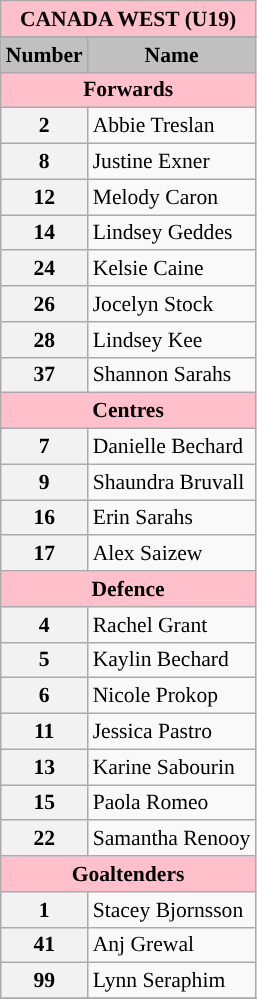<table class="wikitable" style="text-align:left; font-size:90%;">
<tr>
<th style=background:pink colspan=2>CANADA WEST (U19)</th>
</tr>
<tr>
</tr>
<tr>
<th width=10 style="background:silver;">Number</th>
<th style="background:silver;">Name</th>
</tr>
<tr>
<th style=background:pink colspan=2>Forwards</th>
</tr>
<tr>
<th>2</th>
<td>Abbie Treslan</td>
</tr>
<tr>
<th>8</th>
<td>Justine Exner</td>
</tr>
<tr>
<th>12</th>
<td>Melody Caron</td>
</tr>
<tr>
<th>14</th>
<td>Lindsey Geddes</td>
</tr>
<tr>
<th>24</th>
<td>Kelsie Caine</td>
</tr>
<tr>
<th>26</th>
<td>Jocelyn Stock</td>
</tr>
<tr>
<th>28</th>
<td>Lindsey Kee</td>
</tr>
<tr>
<th>37</th>
<td>Shannon Sarahs</td>
</tr>
<tr>
<th style=background:pink colspan=2>Centres</th>
</tr>
<tr>
<th>7</th>
<td>Danielle Bechard</td>
</tr>
<tr>
<th>9</th>
<td>Shaundra Bruvall</td>
</tr>
<tr>
<th>16</th>
<td>Erin Sarahs</td>
</tr>
<tr>
<th>17</th>
<td>Alex Saizew</td>
</tr>
<tr>
<th style=background:pink colspan=2>Defence</th>
</tr>
<tr>
<th>4</th>
<td>Rachel Grant</td>
</tr>
<tr>
<th>5</th>
<td>Kaylin Bechard</td>
</tr>
<tr>
<th>6</th>
<td>Nicole Prokop</td>
</tr>
<tr>
<th>11</th>
<td>Jessica Pastro</td>
</tr>
<tr>
<th>13</th>
<td>Karine Sabourin</td>
</tr>
<tr>
<th>15</th>
<td>Paola Romeo</td>
</tr>
<tr>
<th>22</th>
<td>Samantha Renooy</td>
</tr>
<tr>
<th style=background:pink colspan=2>Goaltenders</th>
</tr>
<tr>
<th>1</th>
<td>Stacey Bjornsson</td>
</tr>
<tr>
<th>41</th>
<td>Anj Grewal</td>
</tr>
<tr>
<th>99</th>
<td>Lynn Seraphim</td>
</tr>
<tr>
</tr>
</table>
